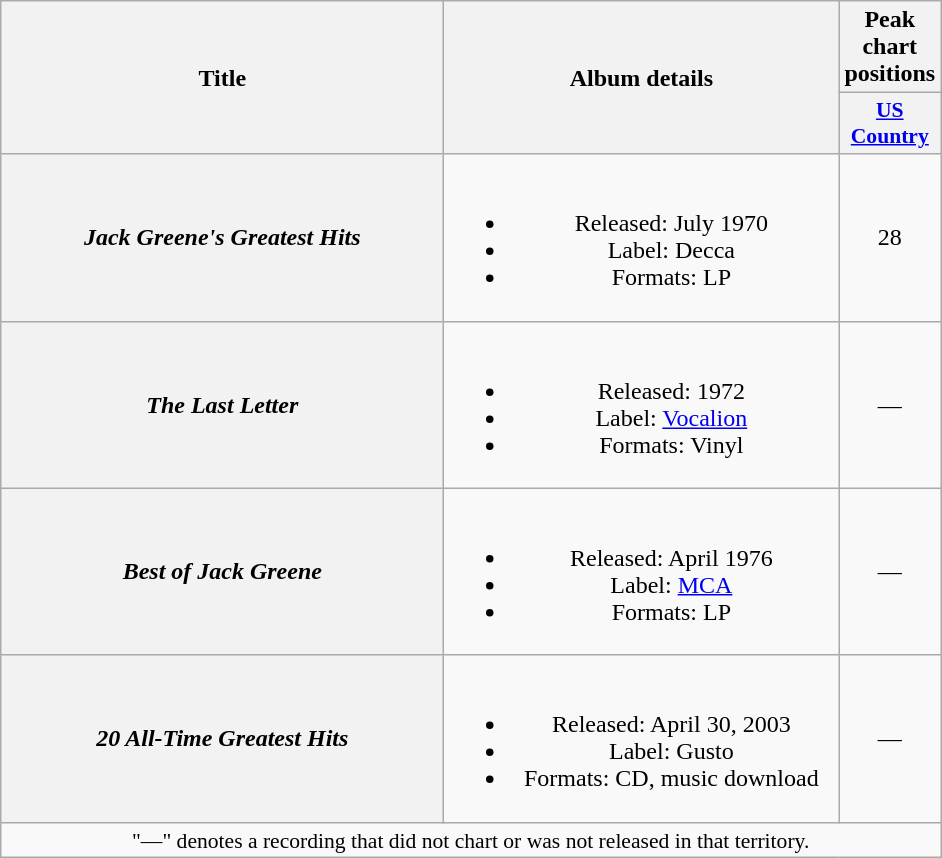<table class="wikitable plainrowheaders" style="text-align:center;" border="1">
<tr>
<th scope="col" rowspan="2" style="width:18em;">Title</th>
<th scope="col" rowspan="2" style="width:16em;">Album details</th>
<th scope="col" colspan="1">Peak chart<br>positions</th>
</tr>
<tr>
<th scope="col" style="width:3em;font-size:90%;"><a href='#'>US<br>Country</a><br></th>
</tr>
<tr>
<th scope="row"><em>Jack Greene's Greatest Hits</em></th>
<td><br><ul><li>Released: July 1970</li><li>Label: Decca</li><li>Formats: LP</li></ul></td>
<td>28</td>
</tr>
<tr>
<th scope="row"><em>The Last Letter</em></th>
<td><br><ul><li>Released: 1972</li><li>Label: <a href='#'>Vocalion</a></li><li>Formats: Vinyl</li></ul></td>
<td>—</td>
</tr>
<tr>
<th scope="row"><em>Best of Jack Greene</em></th>
<td><br><ul><li>Released: April 1976</li><li>Label: <a href='#'>MCA</a></li><li>Formats:  LP</li></ul></td>
<td>—</td>
</tr>
<tr>
<th scope="row"><em>20 All-Time Greatest Hits</em><br></th>
<td><br><ul><li>Released: April 30, 2003</li><li>Label: Gusto</li><li>Formats: CD, music download</li></ul></td>
<td>—</td>
</tr>
<tr>
<td colspan="3" style="font-size:90%">"—" denotes a recording that did not chart or was not released in that territory.</td>
</tr>
</table>
